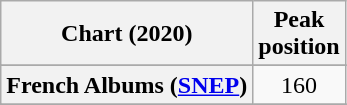<table class="wikitable sortable plainrowheaders" style="text-align:center">
<tr>
<th scope="col">Chart (2020)</th>
<th scope="col">Peak<br>position</th>
</tr>
<tr>
</tr>
<tr>
</tr>
<tr>
</tr>
<tr>
<th scope="row">French Albums (<a href='#'>SNEP</a>)</th>
<td>160</td>
</tr>
<tr>
</tr>
<tr>
</tr>
</table>
